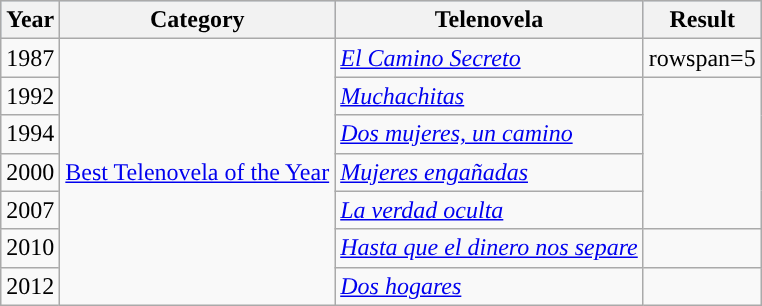<table class="wikitable">
<tr style="background:#b0c4de;">
<th>Year</th>
<th>Category</th>
<th>Telenovela</th>
<th>Result</th>
</tr>
<tr>
<td>1987</td>
<td rowspan=7><a href='#'>Best Telenovela of the Year</a></td>
<td><em><a href='#'>El Camino Secreto</a></em></td>
<td>rowspan=5 </td>
</tr>
<tr>
<td>1992</td>
<td><em><a href='#'>Muchachitas</a></em></td>
</tr>
<tr>
<td>1994</td>
<td><em><a href='#'>Dos mujeres, un camino</a></em></td>
</tr>
<tr>
<td>2000</td>
<td><em><a href='#'>Mujeres engañadas</a></em></td>
</tr>
<tr>
<td>2007</td>
<td><em><a href='#'>La verdad oculta</a></em></td>
</tr>
<tr>
<td>2010</td>
<td><em><a href='#'>Hasta que el dinero nos separe</a></em></td>
<td></td>
</tr>
<tr>
<td>2012</td>
<td><em><a href='#'>Dos hogares</a></em></td>
<td></td>
</tr>
</table>
